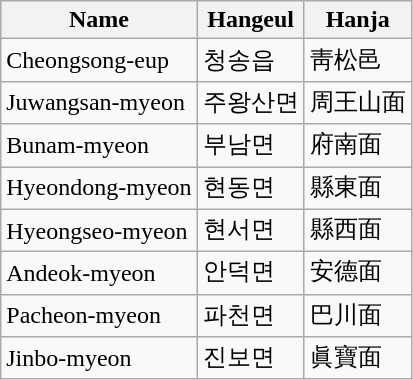<table class="wikitable sortable">
<tr>
<th>Name</th>
<th>Hangeul</th>
<th>Hanja</th>
</tr>
<tr>
<td>Cheongsong-eup</td>
<td>청송읍</td>
<td>靑松邑</td>
</tr>
<tr>
<td>Juwangsan-myeon</td>
<td>주왕산면</td>
<td>周王山面</td>
</tr>
<tr>
<td>Bunam-myeon</td>
<td>부남면</td>
<td>府南面</td>
</tr>
<tr>
<td>Hyeondong-myeon</td>
<td>현동면</td>
<td>縣東面</td>
</tr>
<tr>
<td>Hyeongseo-myeon</td>
<td>현서면</td>
<td>縣西面</td>
</tr>
<tr>
<td>Andeok-myeon</td>
<td>안덕면</td>
<td>安德面</td>
</tr>
<tr>
<td>Pacheon-myeon</td>
<td>파천면</td>
<td>巴川面</td>
</tr>
<tr>
<td>Jinbo-myeon</td>
<td>진보면</td>
<td>眞寶面</td>
</tr>
</table>
